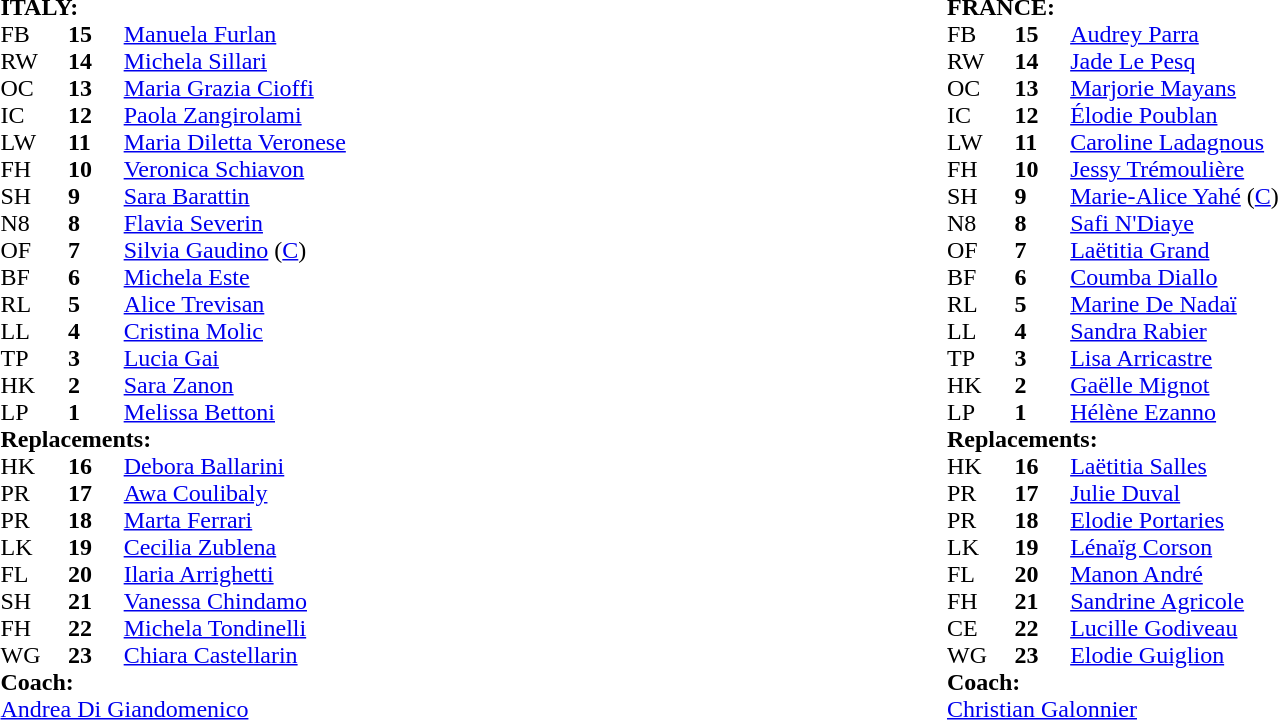<table style="width:100%">
<tr>
<td width="50%"><br><table cellspacing="0" cellpadding="0">
<tr>
<td colspan="4"><strong>ITALY:</strong></td>
</tr>
<tr>
<th width="3%"></th>
<th width="3%"></th>
<th width="22%"></th>
<th width="22%"></th>
</tr>
<tr>
<td>FB</td>
<td><strong>15</strong></td>
<td><a href='#'>Manuela Furlan</a></td>
</tr>
<tr>
<td>RW</td>
<td><strong>14</strong></td>
<td><a href='#'>Michela Sillari</a></td>
</tr>
<tr>
<td>OC</td>
<td><strong>13</strong></td>
<td><a href='#'>Maria Grazia Cioffi</a></td>
</tr>
<tr>
<td>IC</td>
<td><strong>12</strong></td>
<td><a href='#'>Paola Zangirolami</a></td>
</tr>
<tr>
<td>LW</td>
<td><strong>11</strong></td>
<td><a href='#'>Maria Diletta Veronese</a></td>
<td></td>
</tr>
<tr>
<td>FH</td>
<td><strong>10</strong></td>
<td><a href='#'>Veronica Schiavon</a></td>
</tr>
<tr>
<td>SH</td>
<td><strong>9</strong></td>
<td><a href='#'>Sara Barattin</a></td>
</tr>
<tr>
<td>N8</td>
<td><strong>8</strong></td>
<td><a href='#'>Flavia Severin</a></td>
</tr>
<tr>
<td>OF</td>
<td><strong>7</strong></td>
<td><a href='#'>Silvia Gaudino</a> (<a href='#'>C</a>)</td>
</tr>
<tr>
<td>BF</td>
<td><strong>6</strong></td>
<td><a href='#'>Michela Este</a></td>
</tr>
<tr>
<td>RL</td>
<td><strong>5</strong></td>
<td><a href='#'>Alice Trevisan</a></td>
</tr>
<tr>
<td>LL</td>
<td><strong>4</strong></td>
<td><a href='#'>Cristina Molic</a></td>
<td></td>
</tr>
<tr>
<td>TP</td>
<td><strong>3</strong></td>
<td><a href='#'>Lucia Gai</a></td>
<td></td>
</tr>
<tr>
<td>HK</td>
<td><strong>2</strong></td>
<td><a href='#'>Sara Zanon</a></td>
<td></td>
</tr>
<tr>
<td>LP</td>
<td><strong>1</strong></td>
<td><a href='#'>Melissa Bettoni</a></td>
</tr>
<tr>
<td colspan=4><strong>Replacements:</strong></td>
</tr>
<tr>
<td>HK</td>
<td><strong>16</strong></td>
<td><a href='#'>Debora Ballarini</a></td>
</tr>
<tr>
<td>PR</td>
<td><strong>17</strong></td>
<td><a href='#'>Awa Coulibaly</a></td>
<td></td>
</tr>
<tr>
<td>PR</td>
<td><strong>18</strong></td>
<td><a href='#'>Marta Ferrari</a></td>
<td></td>
</tr>
<tr>
<td>LK</td>
<td><strong>19</strong></td>
<td><a href='#'>Cecilia Zublena</a></td>
<td></td>
</tr>
<tr>
<td>FL</td>
<td><strong>20</strong></td>
<td><a href='#'>Ilaria Arrighetti</a></td>
</tr>
<tr>
<td>SH</td>
<td><strong>21</strong></td>
<td><a href='#'>Vanessa Chindamo</a></td>
</tr>
<tr>
<td>FH</td>
<td><strong>22</strong></td>
<td><a href='#'>Michela Tondinelli</a></td>
</tr>
<tr>
<td>WG</td>
<td><strong>23</strong></td>
<td><a href='#'>Chiara Castellarin</a></td>
<td></td>
</tr>
<tr>
<td colspan="4"><strong>Coach:</strong></td>
</tr>
<tr>
<td colspan="4"> <a href='#'>Andrea Di Giandomenico</a></td>
</tr>
<tr>
</tr>
</table>
</td>
<td width="50%"><br><table cellspacing="0" cellpadding="0">
<tr>
<td colspan="4"><strong>FRANCE:</strong></td>
</tr>
<tr>
<th width="3%"></th>
<th width="3%"></th>
<th width="22%"></th>
<th width="22%"></th>
</tr>
<tr>
<td>FB</td>
<td><strong>15</strong></td>
<td><a href='#'>Audrey Parra</a></td>
<td></td>
</tr>
<tr>
<td>RW</td>
<td><strong>14</strong></td>
<td><a href='#'>Jade Le Pesq</a></td>
</tr>
<tr>
<td>OC</td>
<td><strong>13</strong></td>
<td><a href='#'>Marjorie Mayans</a></td>
</tr>
<tr>
<td>IC</td>
<td><strong>12</strong></td>
<td><a href='#'>Élodie Poublan</a></td>
<td></td>
</tr>
<tr>
<td>LW</td>
<td><strong>11</strong></td>
<td><a href='#'>Caroline Ladagnous</a></td>
</tr>
<tr>
<td>FH</td>
<td><strong>10</strong></td>
<td><a href='#'>Jessy Trémoulière</a></td>
<td></td>
</tr>
<tr>
<td>SH</td>
<td><strong>9</strong></td>
<td><a href='#'>Marie-Alice Yahé</a>  (<a href='#'>C</a>)</td>
</tr>
<tr>
<td>N8</td>
<td><strong>8</strong></td>
<td><a href='#'>Safi N'Diaye</a></td>
<td></td>
</tr>
<tr>
<td>OF</td>
<td><strong>7</strong></td>
<td><a href='#'>Laëtitia Grand</a></td>
</tr>
<tr>
<td>BF</td>
<td><strong>6</strong></td>
<td><a href='#'>Coumba Diallo</a></td>
</tr>
<tr>
<td>RL</td>
<td><strong>5</strong></td>
<td><a href='#'>Marine De Nadaï</a></td>
</tr>
<tr>
<td>LL</td>
<td><strong>4</strong></td>
<td><a href='#'>Sandra Rabier</a></td>
<td></td>
</tr>
<tr>
<td>TP</td>
<td><strong>3</strong></td>
<td><a href='#'>Lisa Arricastre</a></td>
<td></td>
</tr>
<tr>
<td>HK</td>
<td><strong>2</strong></td>
<td><a href='#'>Gaëlle Mignot</a></td>
<td></td>
</tr>
<tr>
<td>LP</td>
<td><strong>1</strong></td>
<td><a href='#'>Hélène Ezanno</a></td>
<td></td>
</tr>
<tr>
<td colspan=4><strong>Replacements:</strong></td>
</tr>
<tr>
<td>HK</td>
<td><strong>16</strong></td>
<td><a href='#'>Laëtitia Salles</a></td>
<td></td>
</tr>
<tr>
<td>PR</td>
<td><strong>17</strong></td>
<td><a href='#'>Julie Duval</a></td>
<td></td>
</tr>
<tr>
<td>PR</td>
<td><strong>18</strong></td>
<td><a href='#'>Elodie Portaries</a></td>
<td></td>
</tr>
<tr>
<td>LK</td>
<td><strong>19</strong></td>
<td><a href='#'>Lénaïg Corson</a></td>
<td></td>
</tr>
<tr>
<td>FL</td>
<td><strong>20</strong></td>
<td><a href='#'>Manon André</a></td>
<td></td>
</tr>
<tr>
<td>FH</td>
<td><strong>21</strong></td>
<td><a href='#'>Sandrine Agricole</a></td>
<td></td>
</tr>
<tr>
<td>CE</td>
<td><strong>22</strong></td>
<td><a href='#'>Lucille Godiveau</a></td>
<td></td>
</tr>
<tr>
<td>WG</td>
<td><strong>23</strong></td>
<td><a href='#'>Elodie Guiglion</a></td>
<td></td>
</tr>
<tr>
<td colspan="4"><strong>Coach:</strong></td>
</tr>
<tr>
<td colspan="4"> <a href='#'>Christian Galonnier</a></td>
</tr>
<tr>
</tr>
</table>
</td>
</tr>
</table>
